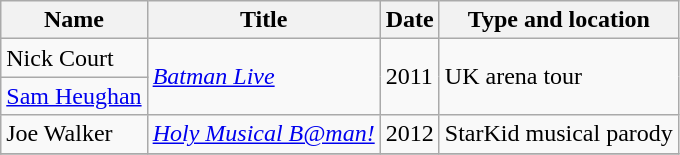<table class="wikitable sortable">
<tr>
<th>Name</th>
<th>Title</th>
<th>Date</th>
<th>Type and location</th>
</tr>
<tr>
<td>Nick Court</td>
<td rowspan="2"><em><a href='#'>Batman Live</a></em></td>
<td rowspan="2">2011</td>
<td rowspan="2">UK arena tour</td>
</tr>
<tr>
<td><a href='#'>Sam Heughan</a></td>
</tr>
<tr>
<td>Joe Walker</td>
<td><em><a href='#'>Holy Musical B@man!</a></em></td>
<td>2012</td>
<td>StarKid musical parody</td>
</tr>
<tr>
</tr>
</table>
